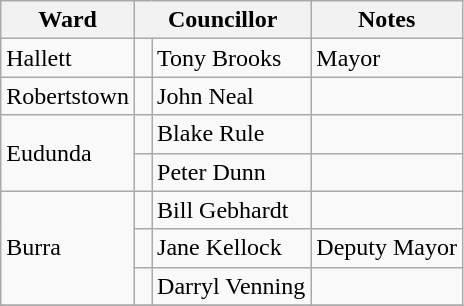<table class="wikitable">
<tr>
<th>Ward</th>
<th colspan="2">Councillor</th>
<th>Notes</th>
</tr>
<tr>
<td rowspan="1">Hallett</td>
<td> </td>
<td>Tony Brooks</td>
<td>Mayor</td>
</tr>
<tr>
<td rowspan="1">Robertstown</td>
<td> </td>
<td>John Neal</td>
<td></td>
</tr>
<tr>
<td rowspan="2">Eudunda</td>
<td> </td>
<td>Blake Rule</td>
<td></td>
</tr>
<tr>
<td> </td>
<td>Peter Dunn</td>
<td></td>
</tr>
<tr>
<td rowspan="3">Burra</td>
<td> </td>
<td>Bill Gebhardt</td>
<td></td>
</tr>
<tr>
<td> </td>
<td>Jane Kellock</td>
<td>Deputy Mayor</td>
</tr>
<tr>
<td> </td>
<td>Darryl Venning</td>
<td></td>
</tr>
<tr>
</tr>
</table>
